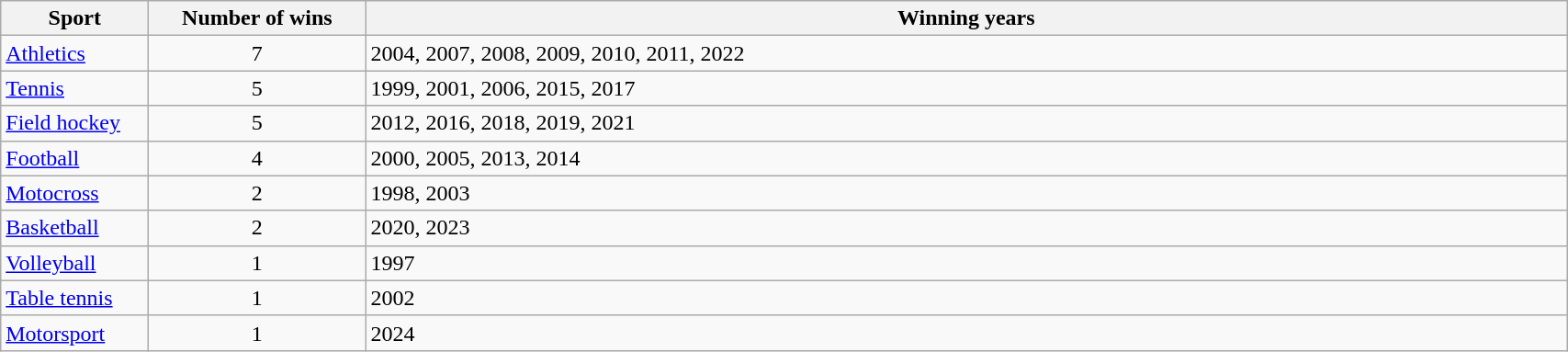<table class="wikitable sortable"  style="width:90%">
<tr>
<th width=100>Sport</th>
<th width=150>Number of wins</th>
<th class="unsortable">Winning years</th>
</tr>
<tr>
<td><a href='#'>Athletics</a></td>
<td style="text-align:center;">7</td>
<td>2004, 2007, 2008, 2009, 2010, 2011, 2022</td>
</tr>
<tr>
<td><a href='#'>Tennis</a></td>
<td style="text-align:center;">5</td>
<td>1999, 2001, 2006, 2015, 2017</td>
</tr>
<tr>
<td><a href='#'>Field hockey</a></td>
<td style="text-align:center;">5</td>
<td>2012, 2016, 2018, 2019, 2021</td>
</tr>
<tr>
<td><a href='#'>Football</a></td>
<td style="text-align:center;">4</td>
<td>2000, 2005, 2013, 2014</td>
</tr>
<tr>
<td><a href='#'>Motocross</a></td>
<td style="text-align:center;">2</td>
<td>1998, 2003</td>
</tr>
<tr>
<td><a href='#'>Basketball</a></td>
<td style="text-align:center;">2</td>
<td>2020, 2023</td>
</tr>
<tr>
<td><a href='#'>Volleyball</a></td>
<td style="text-align:center;">1</td>
<td>1997</td>
</tr>
<tr>
<td><a href='#'>Table tennis</a></td>
<td style="text-align:center;">1</td>
<td>2002</td>
</tr>
<tr>
<td><a href='#'>Motorsport</a></td>
<td style="text-align:center;">1</td>
<td>2024</td>
</tr>
</table>
